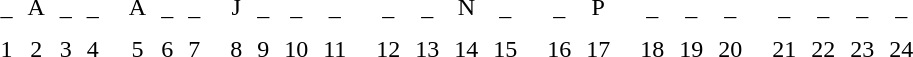<table cellspacing=8>
<tr align=center>
<td>_</td>
<td>A</td>
<td>_</td>
<td>_</td>
<td></td>
<td>A</td>
<td>_</td>
<td>_</td>
<td></td>
<td>J</td>
<td>_</td>
<td>_</td>
<td>_</td>
<td></td>
<td>_</td>
<td>_</td>
<td>N</td>
<td>_</td>
<td></td>
<td>_</td>
<td>P</td>
<td></td>
<td>_</td>
<td>_</td>
<td>_</td>
<td></td>
<td>_</td>
<td>_</td>
<td>_</td>
<td>_</td>
</tr>
<tr align=center>
<td>1</td>
<td>2</td>
<td>3</td>
<td>4</td>
<td></td>
<td>5</td>
<td>6</td>
<td>7</td>
<td></td>
<td>8</td>
<td>9</td>
<td>10</td>
<td>11</td>
<td></td>
<td>12</td>
<td>13</td>
<td>14</td>
<td>15</td>
<td></td>
<td>16</td>
<td>17</td>
<td></td>
<td>18</td>
<td>19</td>
<td>20</td>
<td></td>
<td>21</td>
<td>22</td>
<td>23</td>
<td>24</td>
</tr>
</table>
